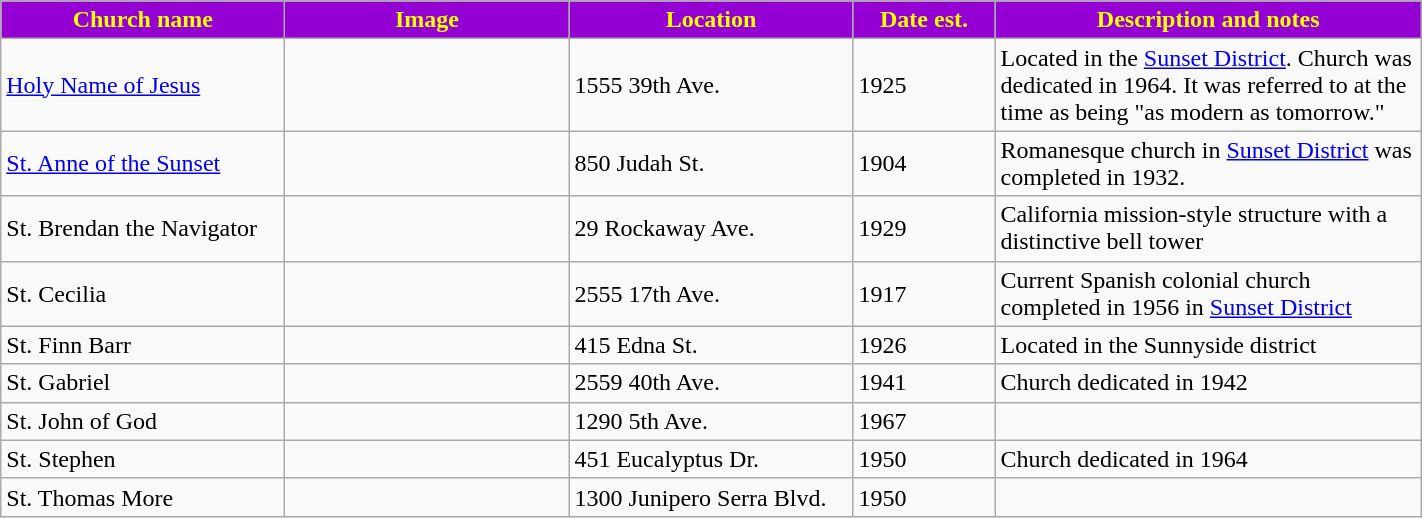<table class="wikitable sortable" style="width:75%">
<tr>
<th style="background:darkviolet; color:yellow;" width="20%"><strong>Church name</strong></th>
<th style="background:darkviolet; color:yellow;" width="20%"><strong>Image</strong></th>
<th style="background:darkviolet; color:yellow;" width="20%"><strong>Location</strong></th>
<th style="background:darkviolet; color:yellow;" width="10%"><strong>Date est.</strong></th>
<th style="background:darkviolet; color:yellow;" width="30%"><strong>Description and notes</strong></th>
</tr>
<tr>
<td><a href='#'>Holy Name of Jesus</a></td>
<td></td>
<td>1555 39th Ave.</td>
<td>1925</td>
<td>Located in the <a href='#'>Sunset District</a>. Church was dedicated in 1964. It was referred to at the time as being "as modern as tomorrow."</td>
</tr>
<tr>
<td><a href='#'>St. Anne of the Sunset</a></td>
<td></td>
<td>850 Judah St.</td>
<td>1904</td>
<td>Romanesque church in <a href='#'>Sunset District</a> was completed in 1932.</td>
</tr>
<tr>
<td>St. Brendan the Navigator</td>
<td></td>
<td>29 Rockaway Ave.</td>
<td>1929</td>
<td>California mission-style structure with a distinctive bell tower</td>
</tr>
<tr>
<td>St. Cecilia</td>
<td></td>
<td>2555 17th Ave.</td>
<td>1917</td>
<td>Current Spanish colonial church completed in 1956 in <a href='#'>Sunset District</a></td>
</tr>
<tr>
<td>St. Finn Barr</td>
<td></td>
<td>415 Edna St.</td>
<td>1926</td>
<td>Located in the Sunnyside district</td>
</tr>
<tr>
<td>St. Gabriel</td>
<td></td>
<td>2559 40th Ave.</td>
<td>1941</td>
<td>Church dedicated in 1942</td>
</tr>
<tr>
<td>St. John of God</td>
<td></td>
<td>1290 5th Ave.</td>
<td>1967</td>
<td></td>
</tr>
<tr>
<td>St. Stephen</td>
<td></td>
<td>451 Eucalyptus Dr.</td>
<td>1950</td>
<td>Church dedicated in 1964</td>
</tr>
<tr>
<td>St. Thomas More</td>
<td></td>
<td>1300 Junipero Serra Blvd.</td>
<td>1950</td>
<td></td>
</tr>
</table>
